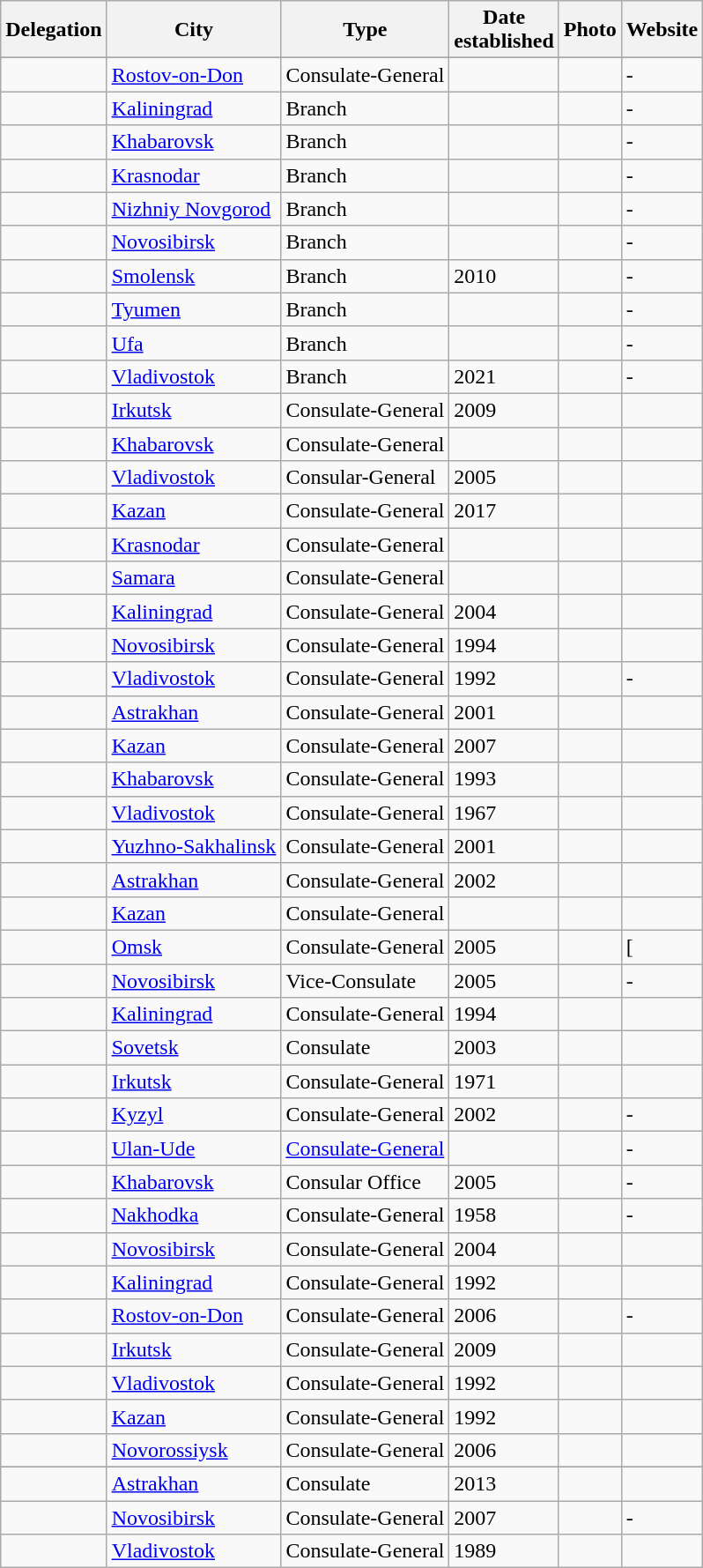<table class="wikitable sortable">
<tr valign="middle">
<th>Delegation</th>
<th>City</th>
<th>Type</th>
<th>Date<br>established</th>
<th>Photo</th>
<th>Website</th>
</tr>
<tr style="font-weight:bold; background-color: #DDDDDD">
</tr>
<tr>
<td></td>
<td><a href='#'>Rostov-on-Don</a></td>
<td>Consulate-General</td>
<td></td>
<td></td>
<td>-</td>
</tr>
<tr>
<td></td>
<td><a href='#'>Kaliningrad</a></td>
<td>Branch</td>
<td></td>
<td></td>
<td>-</td>
</tr>
<tr>
<td></td>
<td><a href='#'>Khabarovsk</a></td>
<td>Branch</td>
<td></td>
<td></td>
<td>-</td>
</tr>
<tr>
<td></td>
<td><a href='#'>Krasnodar</a></td>
<td>Branch</td>
<td></td>
<td></td>
<td>-</td>
</tr>
<tr>
<td></td>
<td><a href='#'>Nizhniy Novgorod</a></td>
<td>Branch</td>
<td></td>
<td></td>
<td>-</td>
</tr>
<tr>
<td></td>
<td><a href='#'>Novosibirsk</a></td>
<td>Branch</td>
<td></td>
<td></td>
<td>-</td>
</tr>
<tr>
<td></td>
<td><a href='#'>Smolensk</a></td>
<td>Branch</td>
<td>2010</td>
<td></td>
<td>-</td>
</tr>
<tr>
<td></td>
<td><a href='#'>Tyumen</a></td>
<td>Branch</td>
<td></td>
<td></td>
<td>-</td>
</tr>
<tr>
<td></td>
<td><a href='#'>Ufa</a></td>
<td>Branch</td>
<td></td>
<td></td>
<td>-</td>
</tr>
<tr>
<td></td>
<td><a href='#'>Vladivostok</a></td>
<td>Branch</td>
<td>2021</td>
<td></td>
<td>-</td>
</tr>
<tr>
<td></td>
<td><a href='#'>Irkutsk</a></td>
<td>Consulate-General</td>
<td>2009</td>
<td></td>
<td></td>
</tr>
<tr>
<td></td>
<td><a href='#'>Khabarovsk</a></td>
<td>Consulate-General</td>
<td></td>
<td></td>
<td></td>
</tr>
<tr>
<td></td>
<td><a href='#'>Vladivostok</a></td>
<td>Consular-General</td>
<td>2005</td>
<td></td>
<td></td>
</tr>
<tr>
<td></td>
<td><a href='#'>Kazan</a></td>
<td>Consulate-General</td>
<td>2017</td>
<td></td>
<td></td>
</tr>
<tr>
<td></td>
<td><a href='#'>Krasnodar</a></td>
<td>Consulate-General</td>
<td></td>
<td></td>
<td></td>
</tr>
<tr>
<td></td>
<td><a href='#'>Samara</a></td>
<td>Consulate-General</td>
<td></td>
<td></td>
<td></td>
</tr>
<tr>
<td></td>
<td><a href='#'>Kaliningrad</a></td>
<td>Consulate-General</td>
<td>2004</td>
<td></td>
<td></td>
</tr>
<tr>
<td></td>
<td><a href='#'>Novosibirsk</a></td>
<td>Consulate-General</td>
<td>1994</td>
<td></td>
<td></td>
</tr>
<tr>
<td></td>
<td><a href='#'>Vladivostok</a></td>
<td>Consulate-General</td>
<td>1992</td>
<td></td>
<td>-</td>
</tr>
<tr>
<td></td>
<td><a href='#'>Astrakhan</a></td>
<td>Consulate-General</td>
<td>2001</td>
<td></td>
<td></td>
</tr>
<tr>
<td></td>
<td><a href='#'>Kazan</a></td>
<td>Consulate-General</td>
<td>2007</td>
<td></td>
<td></td>
</tr>
<tr>
<td></td>
<td><a href='#'>Khabarovsk</a></td>
<td>Consulate-General</td>
<td>1993</td>
<td></td>
<td></td>
</tr>
<tr>
<td></td>
<td><a href='#'>Vladivostok</a></td>
<td>Consulate-General</td>
<td>1967</td>
<td></td>
<td></td>
</tr>
<tr>
<td></td>
<td><a href='#'>Yuzhno-Sakhalinsk</a></td>
<td>Consulate-General</td>
<td>2001</td>
<td></td>
<td></td>
</tr>
<tr>
<td></td>
<td><a href='#'>Astrakhan</a></td>
<td>Consulate-General</td>
<td>2002</td>
<td></td>
<td></td>
</tr>
<tr>
<td></td>
<td><a href='#'>Kazan</a></td>
<td>Consulate-General</td>
<td></td>
<td></td>
<td></td>
</tr>
<tr>
<td></td>
<td><a href='#'>Omsk</a></td>
<td>Consulate-General</td>
<td>2005</td>
<td></td>
<td>[</td>
</tr>
<tr>
<td></td>
<td><a href='#'>Novosibirsk</a></td>
<td>Vice-Consulate</td>
<td>2005</td>
<td></td>
<td>-</td>
</tr>
<tr>
<td></td>
<td><a href='#'>Kaliningrad</a></td>
<td>Consulate-General</td>
<td>1994</td>
<td></td>
<td></td>
</tr>
<tr>
<td></td>
<td><a href='#'>Sovetsk</a></td>
<td>Consulate</td>
<td>2003</td>
<td></td>
<td></td>
</tr>
<tr>
<td></td>
<td><a href='#'>Irkutsk</a></td>
<td>Consulate-General</td>
<td>1971</td>
<td></td>
<td></td>
</tr>
<tr>
<td></td>
<td><a href='#'>Kyzyl</a></td>
<td>Consulate-General</td>
<td>2002</td>
<td></td>
<td>-</td>
</tr>
<tr>
<td></td>
<td><a href='#'>Ulan-Ude</a></td>
<td><a href='#'>Consulate-General</a></td>
<td></td>
<td></td>
<td>-</td>
</tr>
<tr>
<td></td>
<td><a href='#'>Khabarovsk</a></td>
<td>Consular Office</td>
<td>2005</td>
<td></td>
<td>-</td>
</tr>
<tr>
<td></td>
<td><a href='#'>Nakhodka</a></td>
<td>Consulate-General</td>
<td>1958</td>
<td></td>
<td>-</td>
</tr>
<tr>
<td></td>
<td><a href='#'>Novosibirsk</a></td>
<td>Consulate-General</td>
<td>2004</td>
<td></td>
<td></td>
</tr>
<tr>
<td></td>
<td><a href='#'>Kaliningrad</a></td>
<td>Consulate-General</td>
<td>1992</td>
<td></td>
<td></td>
</tr>
<tr>
<td></td>
<td><a href='#'>Rostov-on-Don</a></td>
<td>Consulate-General</td>
<td>2006</td>
<td></td>
<td>-</td>
</tr>
<tr>
<td></td>
<td><a href='#'>Irkutsk</a></td>
<td>Consulate-General</td>
<td>2009</td>
<td></td>
<td></td>
</tr>
<tr>
<td></td>
<td><a href='#'>Vladivostok</a></td>
<td>Consulate-General</td>
<td>1992</td>
<td></td>
<td></td>
</tr>
<tr>
<td></td>
<td><a href='#'>Kazan</a></td>
<td>Consulate-General</td>
<td>1992</td>
<td></td>
<td></td>
</tr>
<tr>
<td></td>
<td><a href='#'>Novorossiysk</a></td>
<td>Consulate-General</td>
<td>2006</td>
<td></td>
<td></td>
</tr>
<tr>
</tr>
<tr>
<td></td>
<td><a href='#'>Astrakhan</a></td>
<td>Consulate</td>
<td>2013</td>
<td></td>
<td></td>
</tr>
<tr>
<td></td>
<td><a href='#'>Novosibirsk</a></td>
<td>Consulate-General</td>
<td>2007</td>
<td></td>
<td>-</td>
</tr>
<tr>
<td></td>
<td><a href='#'>Vladivostok</a></td>
<td>Consulate-General</td>
<td>1989</td>
<td></td>
<td></td>
</tr>
</table>
